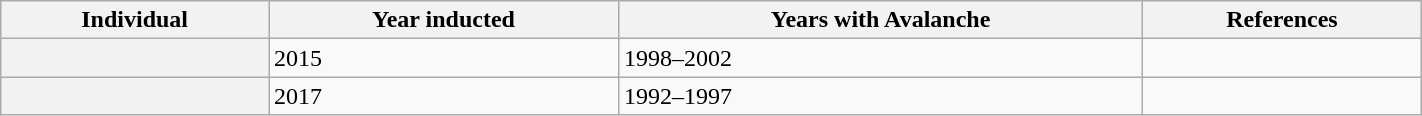<table class="wikitable sortable" width="75%">
<tr>
<th scope="col">Individual</th>
<th scope="col">Year inducted</th>
<th scope="col">Years with Avalanche</th>
<th scope="col" class="unsortable">References</th>
</tr>
<tr>
<th scope="row"></th>
<td>2015</td>
<td>1998–2002</td>
<td></td>
</tr>
<tr>
<th scope="row"></th>
<td>2017</td>
<td>1992–1997</td>
<td></td>
</tr>
</table>
